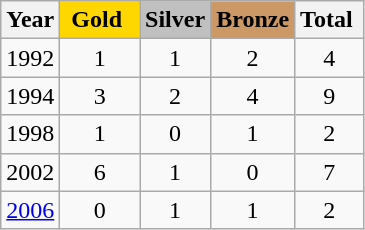<table class="wikitable">
<tr>
<th>Year</th>
<th style="background-color:gold"> Gold  </th>
<th style="background-color:silver">Silver</th>
<th style="background-color:#CC9966">Bronze</th>
<th>Total </th>
</tr>
<tr align="center">
<td>1992</td>
<td>1</td>
<td>1</td>
<td>2</td>
<td>4</td>
</tr>
<tr align="center">
<td>1994</td>
<td>3</td>
<td>2</td>
<td>4</td>
<td>9</td>
</tr>
<tr align="center">
<td>1998</td>
<td>1</td>
<td>0</td>
<td>1</td>
<td>2</td>
</tr>
<tr align="center">
<td>2002</td>
<td>6</td>
<td>1</td>
<td>0</td>
<td>7</td>
</tr>
<tr align="center">
<td><a href='#'>2006</a></td>
<td>0</td>
<td>1</td>
<td>1</td>
<td>2</td>
</tr>
</table>
